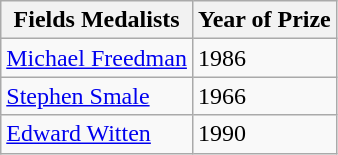<table class="wikitable">
<tr>
<th>Fields Medalists</th>
<th>Year of Prize</th>
</tr>
<tr>
<td><a href='#'>Michael Freedman</a></td>
<td>1986</td>
</tr>
<tr>
<td><a href='#'>Stephen Smale</a></td>
<td>1966</td>
</tr>
<tr>
<td><a href='#'>Edward Witten</a></td>
<td>1990</td>
</tr>
</table>
